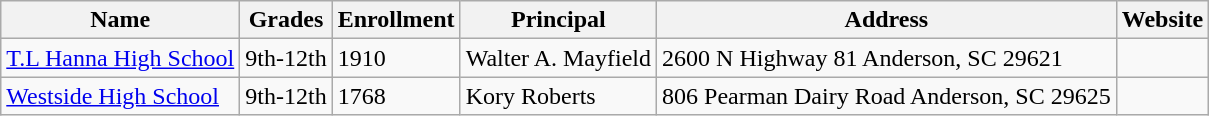<table class="wikitable">
<tr>
<th>Name</th>
<th>Grades</th>
<th>Enrollment</th>
<th>Principal</th>
<th>Address</th>
<th>Website</th>
</tr>
<tr>
<td><a href='#'>T.L Hanna High School</a></td>
<td>9th-12th</td>
<td>1910</td>
<td>Walter A. Mayfield</td>
<td>2600 N Highway 81 Anderson, SC 29621</td>
<td></td>
</tr>
<tr>
<td><a href='#'>Westside High School</a></td>
<td>9th-12th</td>
<td>1768</td>
<td>Kory Roberts</td>
<td>806 Pearman Dairy Road Anderson, SC 29625</td>
<td></td>
</tr>
</table>
